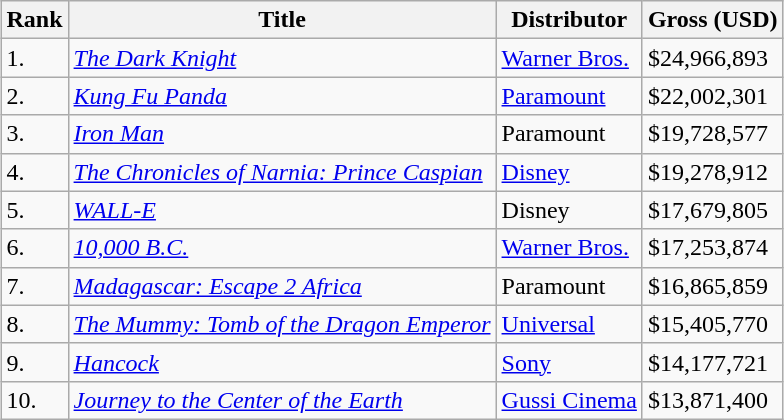<table class="wikitable sortable" style="margin:auto; margin:auto;">
<tr>
<th>Rank</th>
<th>Title</th>
<th>Distributor</th>
<th>Gross (USD)</th>
</tr>
<tr>
<td>1.</td>
<td><em><a href='#'>The Dark Knight</a></em></td>
<td><a href='#'>Warner Bros.</a></td>
<td>$24,966,893</td>
</tr>
<tr>
<td>2.</td>
<td><em><a href='#'>Kung Fu Panda</a></em></td>
<td><a href='#'>Paramount</a></td>
<td>$22,002,301</td>
</tr>
<tr>
<td>3.</td>
<td><em><a href='#'>Iron Man</a></em></td>
<td>Paramount</td>
<td>$19,728,577</td>
</tr>
<tr>
<td>4.</td>
<td><em><a href='#'>The Chronicles of Narnia: Prince Caspian</a></em></td>
<td><a href='#'>Disney</a></td>
<td>$19,278,912</td>
</tr>
<tr>
<td>5.</td>
<td><em><a href='#'>WALL-E</a></em></td>
<td>Disney</td>
<td>$17,679,805</td>
</tr>
<tr>
<td>6.</td>
<td><em><a href='#'>10,000 B.C.</a></em></td>
<td><a href='#'>Warner Bros.</a></td>
<td>$17,253,874</td>
</tr>
<tr>
<td>7.</td>
<td><em><a href='#'>Madagascar: Escape 2 Africa</a></em></td>
<td>Paramount</td>
<td>$16,865,859</td>
</tr>
<tr>
<td>8.</td>
<td><em><a href='#'>The Mummy: Tomb of the Dragon Emperor</a></em></td>
<td><a href='#'>Universal</a></td>
<td>$15,405,770</td>
</tr>
<tr>
<td>9.</td>
<td><em><a href='#'>Hancock</a></em></td>
<td><a href='#'>Sony</a></td>
<td>$14,177,721</td>
</tr>
<tr>
<td>10.</td>
<td><em><a href='#'>Journey to the Center of the Earth</a></em></td>
<td><a href='#'>Gussi Cinema</a></td>
<td>$13,871,400</td>
</tr>
</table>
